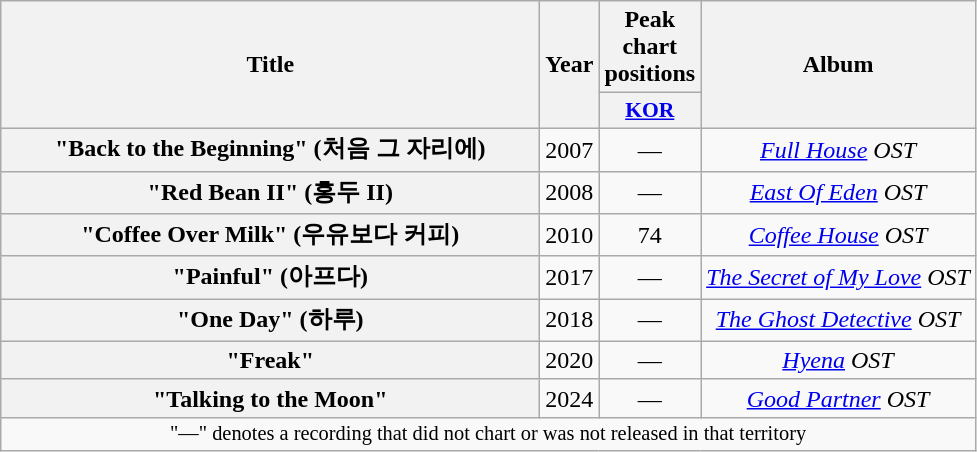<table class="wikitable plainrowheaders" style="text-align:center;">
<tr>
<th rowspan="2" style="width:22em;">Title</th>
<th rowspan="2">Year</th>
<th>Peak chart positions</th>
<th rowspan="2">Album</th>
</tr>
<tr>
<th scope="col" style="width:2.5em;font-size:90%;"><a href='#'>KOR</a><br></th>
</tr>
<tr>
<th scope="row">"Back to the Beginning" (처음 그 자리에)</th>
<td>2007</td>
<td>—</td>
<td><em><a href='#'>Full House</a> OST</em></td>
</tr>
<tr>
<th scope="row">"Red Bean II" (홍두 II)</th>
<td>2008</td>
<td>—</td>
<td><em><a href='#'>East Of Eden</a> OST</em></td>
</tr>
<tr>
<th scope="row">"Coffee Over Milk" (우유보다 커피) </th>
<td>2010</td>
<td>74</td>
<td><em><a href='#'>Coffee House</a> OST</em></td>
</tr>
<tr>
<th scope="row">"Painful" (아프다)</th>
<td>2017</td>
<td>—</td>
<td><em><a href='#'>The Secret of My Love</a> OST</em></td>
</tr>
<tr>
<th scope="row">"One Day" (하루)</th>
<td>2018</td>
<td>—</td>
<td><em><a href='#'>The Ghost Detective</a> OST</em></td>
</tr>
<tr>
<th scope="row">"Freak"</th>
<td>2020</td>
<td>—</td>
<td><em><a href='#'>Hyena</a> OST</em></td>
</tr>
<tr>
<th scope="row">"Talking to the Moon"</th>
<td>2024</td>
<td>—</td>
<td><em><a href='#'>Good Partner</a> OST</em></td>
</tr>
<tr>
<td colspan="6" style="font-size:85%">"—" denotes a recording that did not chart or was not released in that territory</td>
</tr>
</table>
